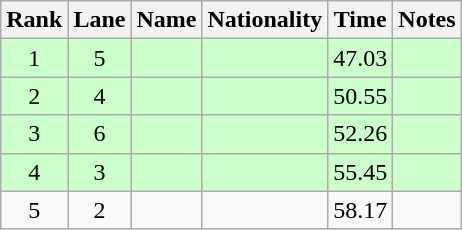<table class="wikitable sortable" style="text-align:center">
<tr>
<th>Rank</th>
<th>Lane</th>
<th>Name</th>
<th>Nationality</th>
<th>Time</th>
<th>Notes</th>
</tr>
<tr bgcolor=ccffcc>
<td>1</td>
<td>5</td>
<td align=left></td>
<td align=left></td>
<td>47.03</td>
<td><strong></strong></td>
</tr>
<tr bgcolor=ccffcc>
<td>2</td>
<td>4</td>
<td align=left></td>
<td align=left></td>
<td>50.55</td>
<td><strong></strong></td>
</tr>
<tr bgcolor=ccffcc>
<td>3</td>
<td>6</td>
<td align=left></td>
<td align=left></td>
<td>52.26</td>
<td><strong></strong></td>
</tr>
<tr bgcolor=ccffcc>
<td>4</td>
<td>3</td>
<td align=left></td>
<td align=left></td>
<td>55.45</td>
<td><strong></strong></td>
</tr>
<tr>
<td>5</td>
<td>2</td>
<td align=left></td>
<td align=left></td>
<td>58.17</td>
<td></td>
</tr>
</table>
